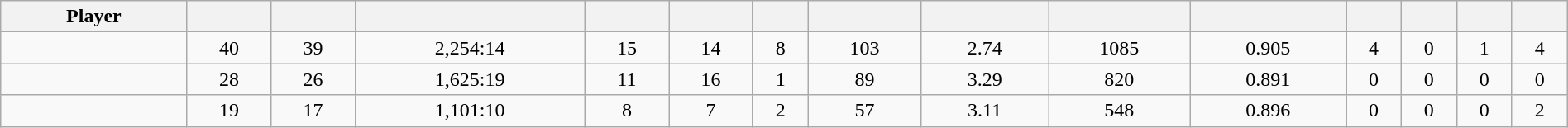<table class="wikitable sortable" style="width:100%; text-align:center;">
<tr>
<th>Player</th>
<th></th>
<th></th>
<th></th>
<th></th>
<th></th>
<th></th>
<th></th>
<th></th>
<th></th>
<th></th>
<th></th>
<th></th>
<th></th>
<th></th>
</tr>
<tr>
<td style=white-space:nowrap></td>
<td>40</td>
<td>39</td>
<td>2,254:14</td>
<td>15</td>
<td>14</td>
<td>8</td>
<td>103</td>
<td>2.74</td>
<td>1085</td>
<td>0.905</td>
<td>4</td>
<td>0</td>
<td>1</td>
<td>4</td>
</tr>
<tr>
<td style=white-space:nowrap></td>
<td>28</td>
<td>26</td>
<td>1,625:19</td>
<td>11</td>
<td>16</td>
<td>1</td>
<td>89</td>
<td>3.29</td>
<td>820</td>
<td>0.891</td>
<td>0</td>
<td>0</td>
<td>0</td>
<td>0</td>
</tr>
<tr>
<td style=white-space:nowrap></td>
<td>19</td>
<td>17</td>
<td>1,101:10</td>
<td>8</td>
<td>7</td>
<td>2</td>
<td>57</td>
<td>3.11</td>
<td>548</td>
<td>0.896</td>
<td>0</td>
<td>0</td>
<td>0</td>
<td>2</td>
</tr>
</table>
